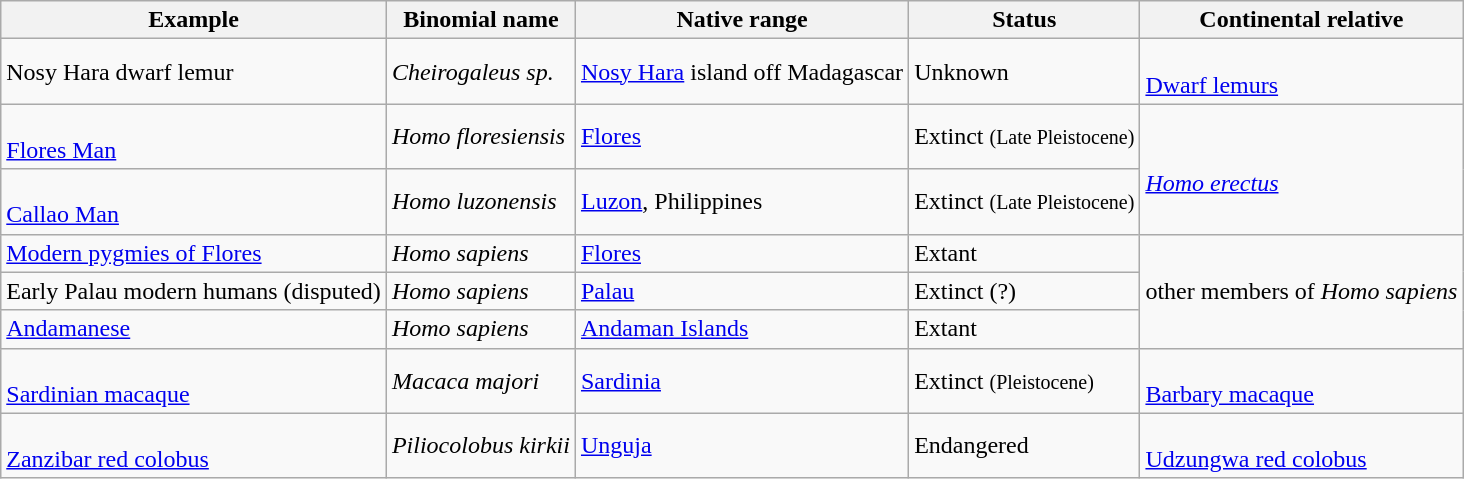<table class=wikitable>
<tr>
<th>Example</th>
<th>Binomial name</th>
<th>Native range</th>
<th>Status</th>
<th>Continental relative</th>
</tr>
<tr>
<td>Nosy Hara dwarf lemur</td>
<td><em>Cheirogaleus sp.</em></td>
<td><a href='#'>Nosy Hara</a> island off Madagascar</td>
<td>Unknown</td>
<td><br><a href='#'>Dwarf lemurs</a></td>
</tr>
<tr>
<td><br><a href='#'>Flores Man</a></td>
<td><em>Homo floresiensis</em></td>
<td><a href='#'>Flores</a></td>
<td>Extinct <small>(Late Pleistocene)</small></td>
<td rowspan="2"><br><em><a href='#'>Homo erectus</a></em></td>
</tr>
<tr>
<td><br><a href='#'>Callao Man</a></td>
<td><em>Homo luzonensis</em></td>
<td><a href='#'>Luzon</a>, Philippines</td>
<td>Extinct <small>(Late Pleistocene)</small></td>
</tr>
<tr>
<td><a href='#'>Modern pygmies of Flores</a></td>
<td><em>Homo sapiens</em></td>
<td><a href='#'>Flores</a></td>
<td>Extant</td>
<td rowspan="3">other members of <em>Homo sapiens</em></td>
</tr>
<tr>
<td>Early Palau modern humans (disputed)</td>
<td><em>Homo sapiens</em></td>
<td><a href='#'>Palau</a></td>
<td>Extinct (?)</td>
</tr>
<tr>
<td><a href='#'>Andamanese</a></td>
<td><em>Homo sapiens</em></td>
<td><a href='#'>Andaman Islands</a></td>
<td>Extant</td>
</tr>
<tr>
<td><br><a href='#'>Sardinian macaque</a></td>
<td><em>Macaca majori</em></td>
<td><a href='#'>Sardinia</a></td>
<td>Extinct <small>(Pleistocene)</small></td>
<td><br><a href='#'>Barbary macaque</a></td>
</tr>
<tr>
<td><br><a href='#'>Zanzibar red colobus</a></td>
<td><em>Piliocolobus kirkii</em></td>
<td><a href='#'>Unguja</a></td>
<td>Endangered</td>
<td><br><a href='#'>Udzungwa red colobus</a></td>
</tr>
</table>
